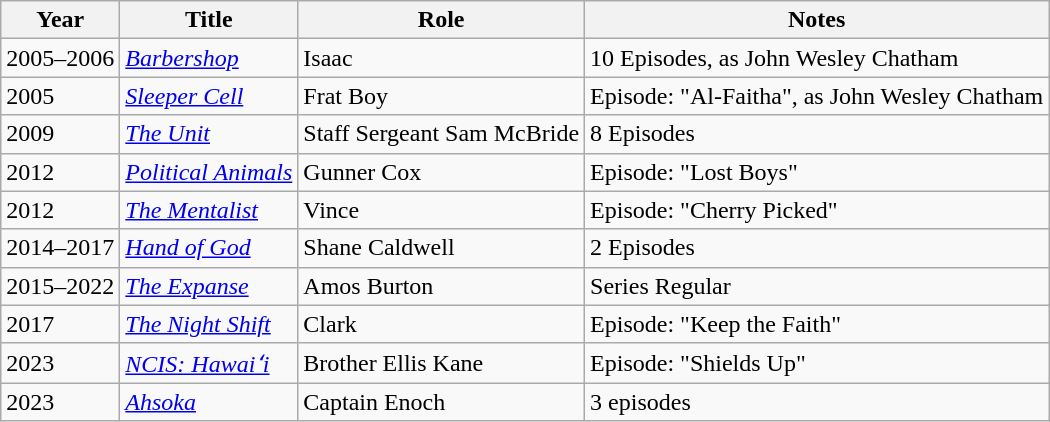<table class="wikitable sortable">
<tr>
<th>Year</th>
<th>Title</th>
<th>Role</th>
<th>Notes</th>
</tr>
<tr>
<td>2005–2006</td>
<td><em><a href='#'>Barbershop</a></em></td>
<td>Isaac</td>
<td>10 Episodes, as John Wesley Chatham</td>
</tr>
<tr>
<td>2005</td>
<td><em><a href='#'>Sleeper Cell</a></em></td>
<td>Frat Boy</td>
<td>Episode: "Al-Faitha", as John Wesley Chatham</td>
</tr>
<tr>
<td>2009</td>
<td><em><a href='#'>The Unit</a></em></td>
<td>Staff Sergeant Sam McBride</td>
<td>8 Episodes</td>
</tr>
<tr>
<td>2012</td>
<td><em><a href='#'>Political Animals</a></em></td>
<td>Gunner Cox</td>
<td>Episode: "Lost Boys"</td>
</tr>
<tr>
<td>2012</td>
<td><em><a href='#'>The Mentalist</a></em></td>
<td>Vince</td>
<td>Episode: "Cherry Picked"</td>
</tr>
<tr>
<td>2014–2017</td>
<td><em><a href='#'>Hand of God</a></em></td>
<td>Shane Caldwell</td>
<td>2 Episodes</td>
</tr>
<tr>
<td>2015–2022</td>
<td><em><a href='#'>The Expanse</a></em></td>
<td>Amos Burton</td>
<td>Series Regular</td>
</tr>
<tr>
<td>2017</td>
<td><em><a href='#'>The Night Shift</a></em></td>
<td>Clark</td>
<td>Episode: "Keep the Faith"</td>
</tr>
<tr>
<td>2023</td>
<td><em><a href='#'>NCIS: Hawaiʻi</a></em></td>
<td>Brother Ellis Kane</td>
<td>Episode: "Shields Up"</td>
</tr>
<tr>
<td>2023</td>
<td><em><a href='#'>Ahsoka</a></em></td>
<td>Captain Enoch</td>
<td>3 episodes</td>
</tr>
</table>
